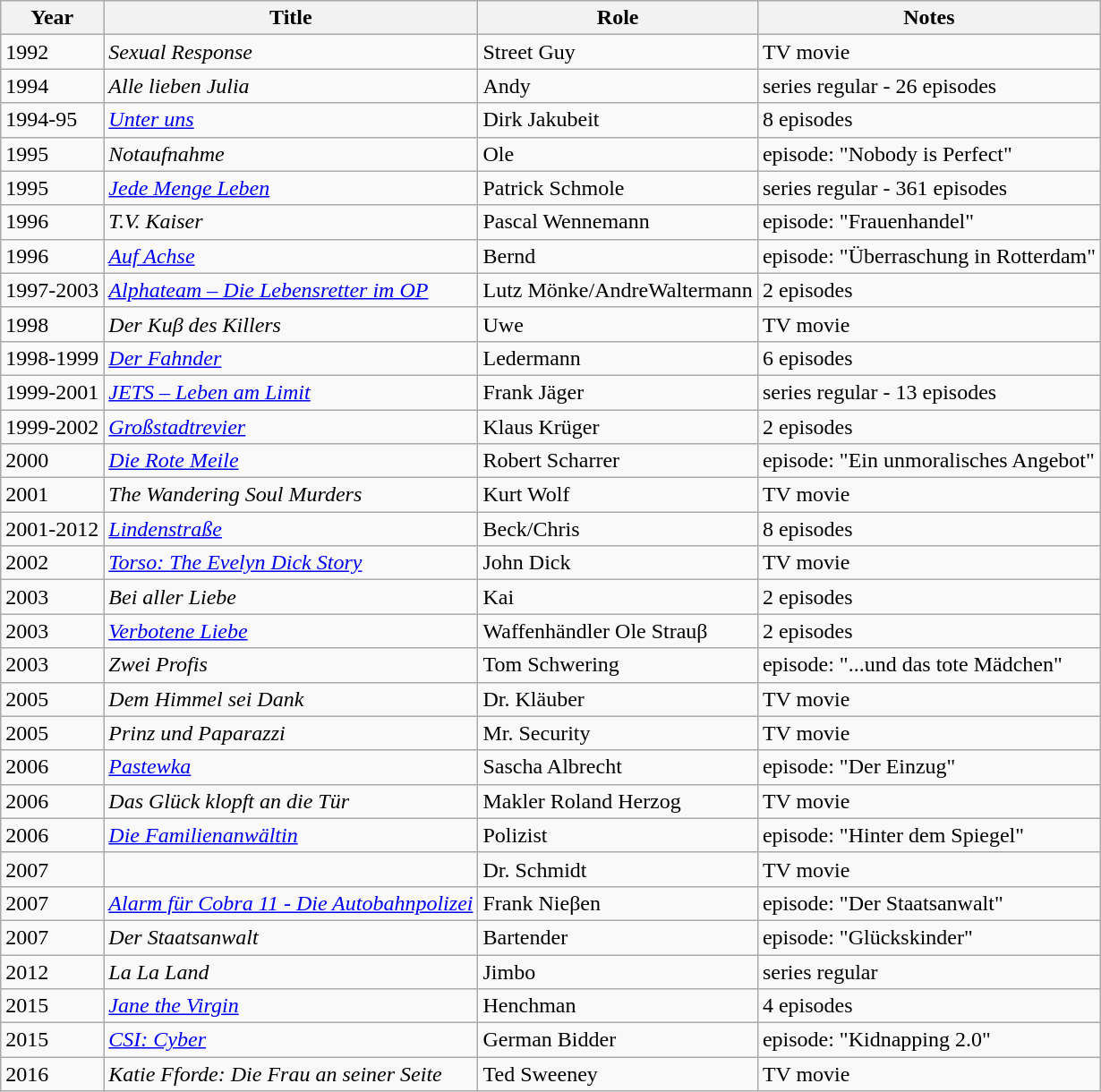<table class="wikitable sortable">
<tr>
<th>Year</th>
<th>Title</th>
<th>Role</th>
<th>Notes</th>
</tr>
<tr>
<td>1992</td>
<td><em>Sexual Response</em></td>
<td>Street Guy</td>
<td>TV movie</td>
</tr>
<tr>
<td>1994</td>
<td><em>Alle lieben Julia</em></td>
<td>Andy</td>
<td>series regular - 26 episodes</td>
</tr>
<tr>
<td>1994-95</td>
<td><em><a href='#'>Unter uns</a></em></td>
<td>Dirk Jakubeit</td>
<td>8 episodes</td>
</tr>
<tr>
<td>1995</td>
<td><em>Notaufnahme</em></td>
<td>Ole</td>
<td>episode: "Nobody is Perfect"</td>
</tr>
<tr>
<td>1995</td>
<td><em><a href='#'>Jede Menge Leben</a></em></td>
<td>Patrick Schmole</td>
<td>series regular - 361 episodes</td>
</tr>
<tr>
<td>1996</td>
<td><em>T.V. Kaiser</em></td>
<td>Pascal Wennemann</td>
<td>episode: "Frauenhandel"</td>
</tr>
<tr>
<td>1996</td>
<td><em><a href='#'>Auf Achse</a></em></td>
<td>Bernd</td>
<td>episode: "Überraschung in Rotterdam"</td>
</tr>
<tr>
<td>1997-2003</td>
<td><em><a href='#'>Alphateam – Die Lebensretter im OP</a></em></td>
<td>Lutz Mönke/AndreWaltermann</td>
<td>2 episodes</td>
</tr>
<tr>
<td>1998</td>
<td><em>Der Kuβ des Killers</em></td>
<td>Uwe</td>
<td>TV movie</td>
</tr>
<tr>
<td>1998-1999</td>
<td><em><a href='#'>Der Fahnder</a></em></td>
<td>Ledermann</td>
<td>6 episodes</td>
</tr>
<tr>
<td>1999-2001</td>
<td><em><a href='#'>JETS – Leben am Limit</a></em></td>
<td>Frank Jäger</td>
<td>series regular - 13 episodes</td>
</tr>
<tr>
<td>1999-2002</td>
<td><em><a href='#'>Großstadtrevier</a></em></td>
<td>Klaus Krüger</td>
<td>2 episodes</td>
</tr>
<tr>
<td>2000</td>
<td><em><a href='#'>Die Rote Meile</a></em></td>
<td>Robert Scharrer</td>
<td>episode: "Ein unmoralisches Angebot"</td>
</tr>
<tr>
<td>2001</td>
<td><em>The Wandering Soul Murders</em></td>
<td>Kurt Wolf</td>
<td>TV movie</td>
</tr>
<tr>
<td>2001-2012</td>
<td><em><a href='#'>Lindenstraße</a></em></td>
<td>Beck/Chris</td>
<td>8 episodes</td>
</tr>
<tr>
<td>2002</td>
<td><em><a href='#'>Torso: The Evelyn Dick Story</a></em></td>
<td>John Dick</td>
<td>TV movie</td>
</tr>
<tr>
<td>2003</td>
<td><em>Bei aller Liebe</em></td>
<td>Kai</td>
<td>2 episodes</td>
</tr>
<tr>
<td>2003</td>
<td><em><a href='#'>Verbotene Liebe</a></em></td>
<td>Waffenhändler Ole Strauβ</td>
<td>2 episodes</td>
</tr>
<tr>
<td>2003</td>
<td><em>Zwei Profis</em></td>
<td>Tom Schwering</td>
<td>episode: "...und das tote Mädchen"</td>
</tr>
<tr>
<td>2005</td>
<td><em>Dem Himmel sei Dank</em></td>
<td>Dr. Kläuber</td>
<td>TV movie</td>
</tr>
<tr>
<td>2005</td>
<td><em>Prinz und Paparazzi</em></td>
<td>Mr. Security</td>
<td>TV movie</td>
</tr>
<tr>
<td>2006</td>
<td><em><a href='#'>Pastewka</a></em></td>
<td>Sascha Albrecht</td>
<td>episode: "Der Einzug"</td>
</tr>
<tr>
<td>2006</td>
<td><em>Das Glück klopft an die Tür</em></td>
<td>Makler Roland Herzog</td>
<td>TV movie</td>
</tr>
<tr>
<td>2006</td>
<td><em><a href='#'>Die Familienanwältin</a></em></td>
<td>Polizist</td>
<td>episode: "Hinter dem Spiegel"</td>
</tr>
<tr>
<td>2007</td>
<td><em></em></td>
<td>Dr. Schmidt</td>
<td>TV movie</td>
</tr>
<tr>
<td>2007</td>
<td><em><a href='#'>Alarm für Cobra 11 - Die Autobahnpolizei</a></em></td>
<td>Frank Nieβen</td>
<td>episode: "Der Staatsanwalt"</td>
</tr>
<tr>
<td>2007</td>
<td><em>Der Staatsanwalt</em></td>
<td>Bartender</td>
<td>episode: "Glückskinder"</td>
</tr>
<tr>
<td>2012</td>
<td><em>La La Land</em></td>
<td>Jimbo</td>
<td>series regular</td>
</tr>
<tr>
<td>2015</td>
<td><em><a href='#'>Jane the Virgin</a></em></td>
<td>Henchman</td>
<td>4 episodes</td>
</tr>
<tr>
<td>2015</td>
<td><em><a href='#'>CSI: Cyber</a></em></td>
<td>German Bidder</td>
<td>episode: "Kidnapping 2.0"</td>
</tr>
<tr>
<td>2016</td>
<td><em>Katie Fforde: Die Frau an seiner Seite</em></td>
<td>Ted Sweeney</td>
<td>TV movie</td>
</tr>
</table>
